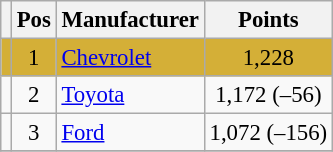<table class="wikitable" style="font-size: 95%;">
<tr>
<th></th>
<th>Pos</th>
<th>Manufacturer</th>
<th>Points</th>
</tr>
<tr style="background:#D4AF37;">
<td align="left"></td>
<td style="text-align:center;">1</td>
<td><a href='#'>Chevrolet</a></td>
<td style="text-align:center;">1,228</td>
</tr>
<tr>
<td align="left"></td>
<td style="text-align:center;">2</td>
<td><a href='#'>Toyota</a></td>
<td style="text-align:center;">1,172 (–56)</td>
</tr>
<tr>
<td align="left"></td>
<td style="text-align:center;">3</td>
<td><a href='#'>Ford</a></td>
<td style="text-align:center;">1,072 (–156)</td>
</tr>
<tr class="sortbottom">
</tr>
</table>
